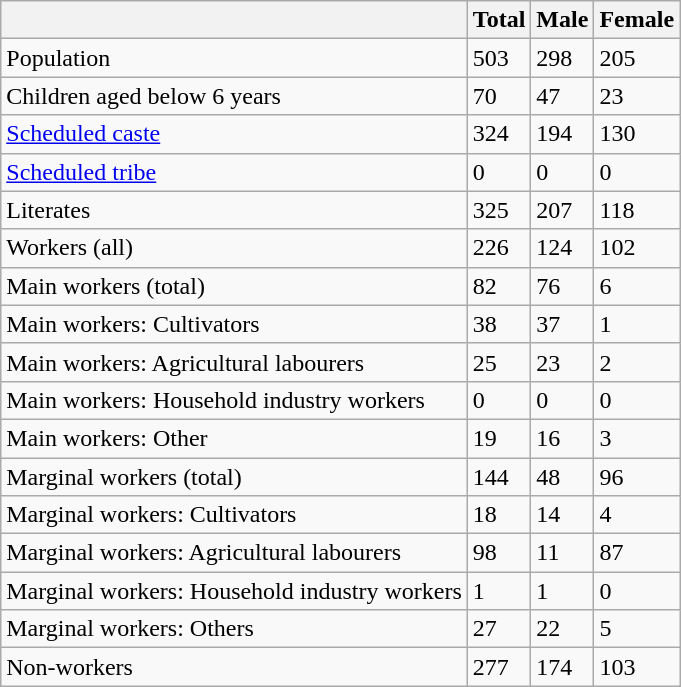<table class="wikitable sortable">
<tr>
<th></th>
<th>Total</th>
<th>Male</th>
<th>Female</th>
</tr>
<tr>
<td>Population</td>
<td>503</td>
<td>298</td>
<td>205</td>
</tr>
<tr>
<td>Children aged below 6 years</td>
<td>70</td>
<td>47</td>
<td>23</td>
</tr>
<tr>
<td><a href='#'>Scheduled caste</a></td>
<td>324</td>
<td>194</td>
<td>130</td>
</tr>
<tr>
<td><a href='#'>Scheduled tribe</a></td>
<td>0</td>
<td>0</td>
<td>0</td>
</tr>
<tr>
<td>Literates</td>
<td>325</td>
<td>207</td>
<td>118</td>
</tr>
<tr>
<td>Workers (all)</td>
<td>226</td>
<td>124</td>
<td>102</td>
</tr>
<tr>
<td>Main workers (total)</td>
<td>82</td>
<td>76</td>
<td>6</td>
</tr>
<tr>
<td>Main workers: Cultivators</td>
<td>38</td>
<td>37</td>
<td>1</td>
</tr>
<tr>
<td>Main workers: Agricultural labourers</td>
<td>25</td>
<td>23</td>
<td>2</td>
</tr>
<tr>
<td>Main workers: Household industry workers</td>
<td>0</td>
<td>0</td>
<td>0</td>
</tr>
<tr>
<td>Main workers: Other</td>
<td>19</td>
<td>16</td>
<td>3</td>
</tr>
<tr>
<td>Marginal workers (total)</td>
<td>144</td>
<td>48</td>
<td>96</td>
</tr>
<tr>
<td>Marginal workers: Cultivators</td>
<td>18</td>
<td>14</td>
<td>4</td>
</tr>
<tr>
<td>Marginal workers: Agricultural labourers</td>
<td>98</td>
<td>11</td>
<td>87</td>
</tr>
<tr>
<td>Marginal workers: Household industry workers</td>
<td>1</td>
<td>1</td>
<td>0</td>
</tr>
<tr>
<td>Marginal workers: Others</td>
<td>27</td>
<td>22</td>
<td>5</td>
</tr>
<tr>
<td>Non-workers</td>
<td>277</td>
<td>174</td>
<td>103</td>
</tr>
</table>
